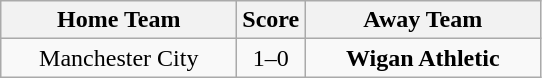<table class="wikitable" style="text-align:center">
<tr>
<th width=150>Home Team</th>
<th width=20>Score</th>
<th width=150>Away Team</th>
</tr>
<tr>
<td>Manchester City</td>
<td>1–0</td>
<td><strong>Wigan Athletic</strong></td>
</tr>
</table>
